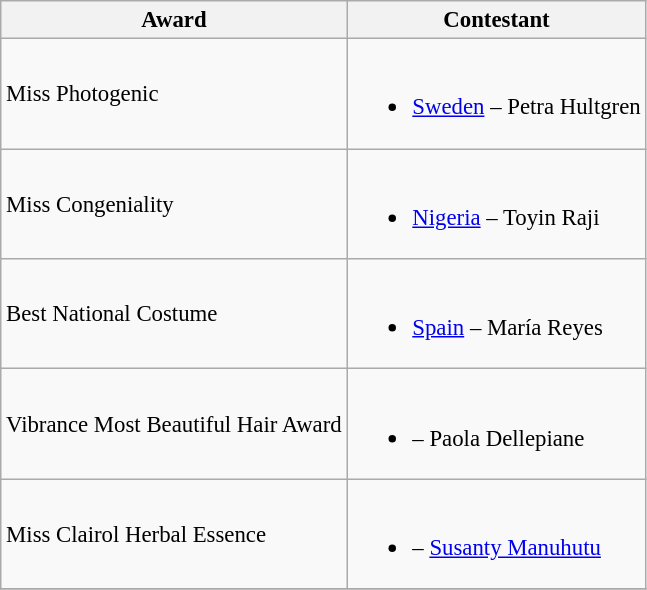<table class="wikitable sortable" style="font-size:95%;">
<tr>
<th>Award</th>
<th>Contestant</th>
</tr>
<tr>
<td>Miss Photogenic</td>
<td><br><ul><li><strong></strong> <a href='#'>Sweden</a> – Petra Hultgren</li></ul></td>
</tr>
<tr>
<td>Miss Congeniality</td>
<td><br><ul><li><strong></strong> <a href='#'>Nigeria</a> – Toyin Raji</li></ul></td>
</tr>
<tr>
<td>Best National Costume</td>
<td><br><ul><li><strong></strong> <a href='#'>Spain</a> – María Reyes</li></ul></td>
</tr>
<tr>
<td>Vibrance Most Beautiful Hair Award</td>
<td><br><ul><li> – Paola Dellepiane</li></ul></td>
</tr>
<tr>
<td>Miss Clairol Herbal Essence</td>
<td><br><ul><li> – <a href='#'>Susanty Manuhutu</a></li></ul></td>
</tr>
<tr>
</tr>
</table>
